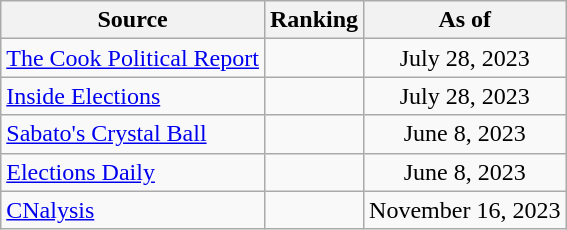<table class="wikitable" style="text-align:center">
<tr>
<th>Source</th>
<th>Ranking</th>
<th>As of</th>
</tr>
<tr>
<td align=left><a href='#'>The Cook Political Report</a></td>
<td></td>
<td>July 28, 2023</td>
</tr>
<tr>
<td align=left><a href='#'>Inside Elections</a></td>
<td></td>
<td>July 28, 2023</td>
</tr>
<tr>
<td align=left><a href='#'>Sabato's Crystal Ball</a></td>
<td></td>
<td>June 8, 2023</td>
</tr>
<tr>
<td align=left><a href='#'>Elections Daily</a></td>
<td></td>
<td>June 8, 2023</td>
</tr>
<tr>
<td align=left><a href='#'>CNalysis</a></td>
<td></td>
<td>November 16, 2023</td>
</tr>
</table>
